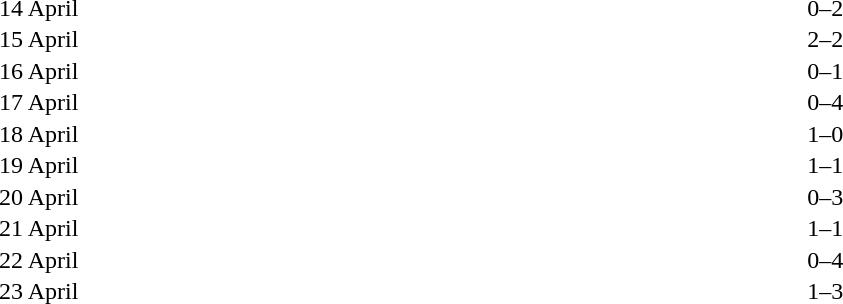<table cellspacing=1 width=70%>
<tr>
<th width=25%></th>
<th width=30%></th>
<th width=15%></th>
<th width=30%></th>
</tr>
<tr>
<td>14 April</td>
<td align=right></td>
<td align=center>0–2</td>
<td></td>
</tr>
<tr>
<td>15 April</td>
<td align=right></td>
<td align=center>2–2</td>
<td></td>
</tr>
<tr>
<td>16 April</td>
<td align=right></td>
<td align=center>0–1</td>
<td></td>
</tr>
<tr>
<td>17 April</td>
<td align=right></td>
<td align=center>0–4</td>
<td></td>
</tr>
<tr>
<td>18 April</td>
<td align=right></td>
<td align=center>1–0</td>
<td></td>
</tr>
<tr>
<td>19 April</td>
<td align=right></td>
<td align=center>1–1</td>
<td></td>
</tr>
<tr>
<td>20 April</td>
<td align=right></td>
<td align=center>0–3</td>
<td></td>
</tr>
<tr>
<td>21 April</td>
<td align=right></td>
<td align=center>1–1</td>
<td></td>
</tr>
<tr>
<td>22 April</td>
<td align=right></td>
<td align=center>0–4</td>
<td></td>
</tr>
<tr>
<td>23 April</td>
<td align=right></td>
<td align=center>1–3</td>
<td></td>
</tr>
</table>
